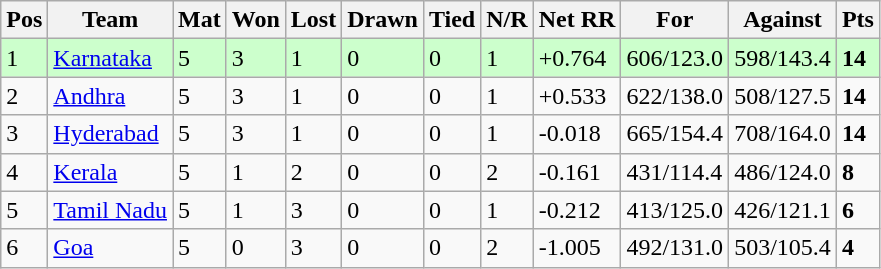<table class="wikitable">
<tr>
<th>Pos</th>
<th>Team</th>
<th>Mat</th>
<th>Won</th>
<th>Lost</th>
<th>Drawn</th>
<th>Tied</th>
<th>N/R</th>
<th>Net RR</th>
<th>For</th>
<th>Against</th>
<th>Pts</th>
</tr>
<tr style="background:#cfc;">
<td>1</td>
<td><a href='#'>Karnataka</a></td>
<td>5</td>
<td>3</td>
<td>1</td>
<td>0</td>
<td>0</td>
<td>1</td>
<td>+0.764</td>
<td>606/123.0</td>
<td>598/143.4</td>
<td><strong>14</strong></td>
</tr>
<tr>
<td>2</td>
<td><a href='#'>Andhra</a></td>
<td>5</td>
<td>3</td>
<td>1</td>
<td>0</td>
<td>0</td>
<td>1</td>
<td>+0.533</td>
<td>622/138.0</td>
<td>508/127.5</td>
<td><strong>14</strong></td>
</tr>
<tr>
<td>3</td>
<td><a href='#'>Hyderabad</a></td>
<td>5</td>
<td>3</td>
<td>1</td>
<td>0</td>
<td>0</td>
<td>1</td>
<td>-0.018</td>
<td>665/154.4</td>
<td>708/164.0</td>
<td><strong>14</strong></td>
</tr>
<tr>
<td>4</td>
<td><a href='#'>Kerala</a></td>
<td>5</td>
<td>1</td>
<td>2</td>
<td>0</td>
<td>0</td>
<td>2</td>
<td>-0.161</td>
<td>431/114.4</td>
<td>486/124.0</td>
<td><strong>8</strong></td>
</tr>
<tr>
<td>5</td>
<td><a href='#'>Tamil Nadu</a></td>
<td>5</td>
<td>1</td>
<td>3</td>
<td>0</td>
<td>0</td>
<td>1</td>
<td>-0.212</td>
<td>413/125.0</td>
<td>426/121.1</td>
<td><strong>6</strong></td>
</tr>
<tr>
<td>6</td>
<td><a href='#'>Goa</a></td>
<td>5</td>
<td>0</td>
<td>3</td>
<td>0</td>
<td>0</td>
<td>2</td>
<td>-1.005</td>
<td>492/131.0</td>
<td>503/105.4</td>
<td><strong>4</strong></td>
</tr>
</table>
